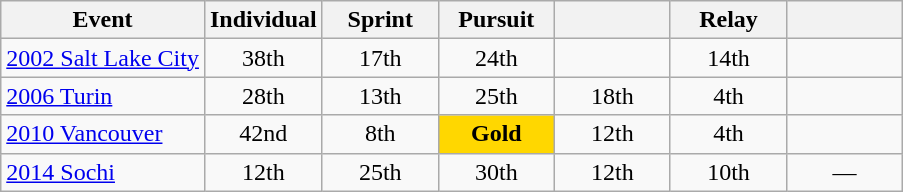<table class="wikitable" style="text-align: center;">
<tr ">
<th>Event</th>
<th style="width:70px;">Individual</th>
<th style="width:70px;">Sprint</th>
<th style="width:70px;">Pursuit</th>
<th style="width:70px;"></th>
<th style="width:70px;">Relay</th>
<th style="width:70px;"></th>
</tr>
<tr>
<td align=left> <a href='#'>2002 Salt Lake City</a></td>
<td>38th</td>
<td>17th</td>
<td>24th</td>
<td></td>
<td>14th</td>
<td></td>
</tr>
<tr>
<td align=left> <a href='#'>2006 Turin</a></td>
<td>28th</td>
<td>13th</td>
<td>25th</td>
<td>18th</td>
<td>4th</td>
<td></td>
</tr>
<tr>
<td align=left> <a href='#'>2010 Vancouver</a></td>
<td>42nd</td>
<td>8th</td>
<td style="background:gold;"><strong>Gold</strong></td>
<td>12th</td>
<td>4th</td>
<td></td>
</tr>
<tr>
<td align=left> <a href='#'>2014 Sochi</a></td>
<td>12th</td>
<td>25th</td>
<td>30th</td>
<td>12th</td>
<td>10th</td>
<td>—</td>
</tr>
</table>
